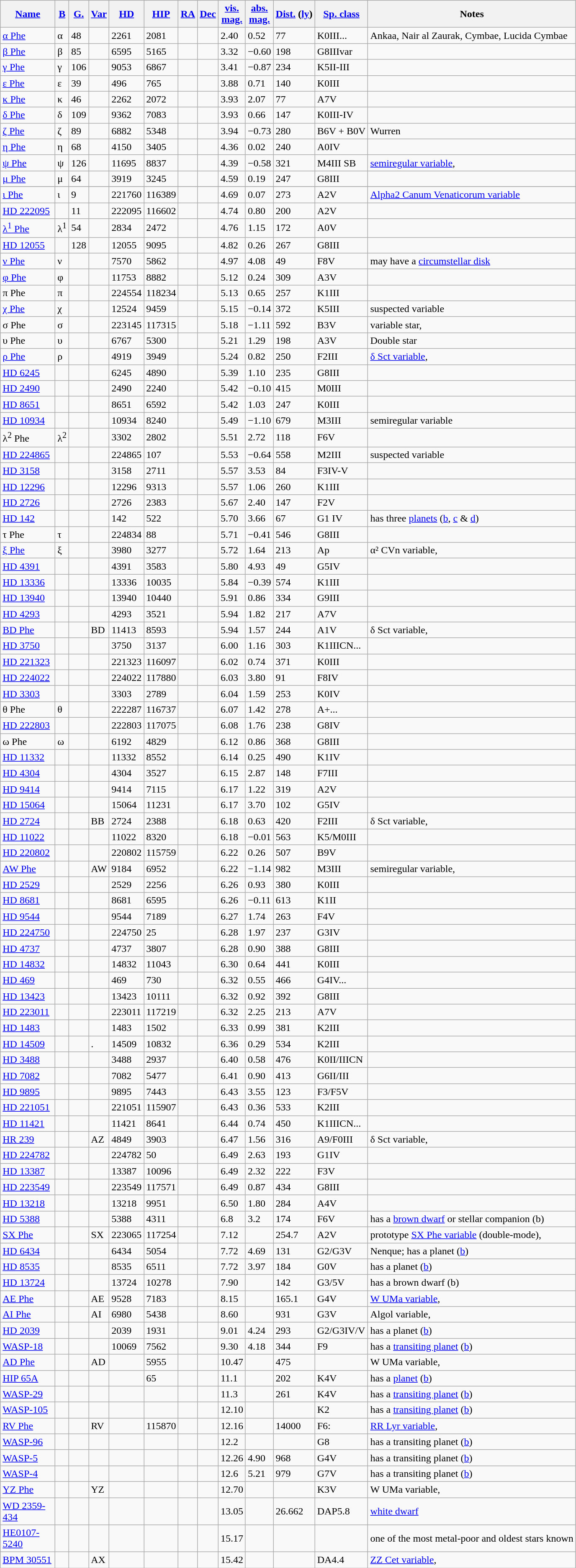<table class="wikitable sortable sticky-header">
<tr>
<th width="80"><a href='#'>Name</a></th>
<th><a href='#'>B</a></th>
<th><a href='#'>G.</a></th>
<th><a href='#'>Var</a></th>
<th><a href='#'>HD</a></th>
<th><a href='#'>HIP</a></th>
<th><a href='#'>RA</a></th>
<th><a href='#'>Dec</a></th>
<th><a href='#'>vis.<br>mag.</a></th>
<th><a href='#'>abs.<br>mag.</a></th>
<th><a href='#'>Dist.</a> (<a href='#'>ly</a>)</th>
<th><a href='#'>Sp. class</a></th>
<th>Notes</th>
</tr>
<tr>
<td><a href='#'>α Phe</a></td>
<td>α</td>
<td>48</td>
<td></td>
<td>2261</td>
<td>2081</td>
<td></td>
<td></td>
<td>2.40</td>
<td>0.52</td>
<td>77</td>
<td>K0III...</td>
<td style="text-align:left;">Ankaa, Nair al Zaurak, Cymbae, Lucida Cymbae</td>
</tr>
<tr>
<td><a href='#'>β Phe</a></td>
<td>β</td>
<td>85</td>
<td></td>
<td>6595</td>
<td>5165</td>
<td></td>
<td></td>
<td>3.32</td>
<td>−0.60</td>
<td>198</td>
<td>G8IIIvar</td>
<td></td>
</tr>
<tr>
<td><a href='#'>γ Phe</a></td>
<td>γ</td>
<td>106</td>
<td></td>
<td>9053</td>
<td>6867</td>
<td></td>
<td></td>
<td>3.41</td>
<td>−0.87</td>
<td>234</td>
<td>K5II-III</td>
<td></td>
</tr>
<tr>
<td><a href='#'>ε Phe</a></td>
<td>ε</td>
<td>39</td>
<td></td>
<td>496</td>
<td>765</td>
<td></td>
<td></td>
<td>3.88</td>
<td>0.71</td>
<td>140</td>
<td>K0III</td>
<td></td>
</tr>
<tr>
<td><a href='#'>κ Phe</a></td>
<td>κ</td>
<td>46</td>
<td></td>
<td>2262</td>
<td>2072</td>
<td></td>
<td></td>
<td>3.93</td>
<td>2.07</td>
<td>77</td>
<td>A7V</td>
<td></td>
</tr>
<tr>
<td><a href='#'>δ Phe</a></td>
<td>δ</td>
<td>109</td>
<td></td>
<td>9362</td>
<td>7083</td>
<td></td>
<td></td>
<td>3.93</td>
<td>0.66</td>
<td>147</td>
<td>K0III-IV</td>
<td></td>
</tr>
<tr>
<td><a href='#'>ζ Phe</a></td>
<td>ζ</td>
<td>89</td>
<td></td>
<td>6882</td>
<td>5348</td>
<td></td>
<td></td>
<td>3.94</td>
<td>−0.73</td>
<td>280</td>
<td>B6V + B0V</td>
<td style="text-align:left;">Wurren</td>
</tr>
<tr>
<td><a href='#'>η Phe</a></td>
<td>η</td>
<td>68</td>
<td></td>
<td>4150</td>
<td>3405</td>
<td></td>
<td></td>
<td>4.36</td>
<td>0.02</td>
<td>240</td>
<td>A0IV</td>
<td></td>
</tr>
<tr>
<td><a href='#'>ψ Phe</a></td>
<td>ψ</td>
<td>126</td>
<td></td>
<td>11695</td>
<td>8837</td>
<td></td>
<td></td>
<td>4.39</td>
<td>−0.58</td>
<td>321</td>
<td>M4III SB</td>
<td><a href='#'>semiregular variable</a>, </td>
</tr>
<tr>
<td><a href='#'>μ Phe</a></td>
<td>μ</td>
<td>64</td>
<td></td>
<td>3919</td>
<td>3245</td>
<td></td>
<td></td>
<td>4.59</td>
<td>0.19</td>
<td>247</td>
<td>G8III</td>
<td></td>
</tr>
<tr jytj|| >
</tr>
<tr>
<td><a href='#'>ι Phe</a></td>
<td>ι</td>
<td>9</td>
<td></td>
<td>221760</td>
<td>116389</td>
<td></td>
<td></td>
<td>4.69</td>
<td>0.07</td>
<td>273</td>
<td>A2V</td>
<td style="text-align:left;"><a href='#'>Alpha2 Canum Venaticorum variable</a></td>
</tr>
<tr>
<td><a href='#'>HD 222095</a></td>
<td></td>
<td>11</td>
<td></td>
<td>222095</td>
<td>116602</td>
<td></td>
<td></td>
<td>4.74</td>
<td>0.80</td>
<td>200</td>
<td>A2V</td>
<td></td>
</tr>
<tr>
<td><a href='#'>λ<sup>1</sup> Phe</a></td>
<td>λ<sup>1</sup></td>
<td>54</td>
<td></td>
<td>2834</td>
<td>2472</td>
<td></td>
<td></td>
<td>4.76</td>
<td>1.15</td>
<td>172</td>
<td>A0V</td>
<td></td>
</tr>
<tr>
<td><a href='#'>HD 12055</a></td>
<td></td>
<td>128</td>
<td></td>
<td>12055</td>
<td>9095</td>
<td></td>
<td></td>
<td>4.82</td>
<td>0.26</td>
<td>267</td>
<td>G8III</td>
<td></td>
</tr>
<tr>
<td><a href='#'>ν Phe</a></td>
<td>ν</td>
<td></td>
<td></td>
<td>7570</td>
<td>5862</td>
<td></td>
<td></td>
<td>4.97</td>
<td>4.08</td>
<td>49</td>
<td>F8V</td>
<td style="text-align:left;">may have a <a href='#'>circumstellar disk</a></td>
</tr>
<tr>
<td><a href='#'>φ Phe</a></td>
<td>φ</td>
<td></td>
<td></td>
<td>11753</td>
<td>8882</td>
<td></td>
<td></td>
<td>5.12</td>
<td>0.24</td>
<td>309</td>
<td>A3V</td>
<td></td>
</tr>
<tr>
<td>π Phe</td>
<td>π</td>
<td></td>
<td></td>
<td>224554</td>
<td>118234</td>
<td></td>
<td></td>
<td>5.13</td>
<td>0.65</td>
<td>257</td>
<td>K1III</td>
<td></td>
</tr>
<tr>
<td><a href='#'>χ Phe</a></td>
<td>χ</td>
<td></td>
<td></td>
<td>12524</td>
<td>9459</td>
<td></td>
<td></td>
<td>5.15</td>
<td>−0.14</td>
<td>372</td>
<td>K5III</td>
<td>suspected variable</td>
</tr>
<tr>
<td>  σ Phe</td>
<td>σ</td>
<td></td>
<td></td>
<td>223145</td>
<td>117315</td>
<td></td>
<td></td>
<td>5.18</td>
<td>−1.11</td>
<td>592</td>
<td>B3V</td>
<td>variable star, </td>
</tr>
<tr>
<td>υ Phe</td>
<td>υ</td>
<td></td>
<td></td>
<td>6767</td>
<td>5300</td>
<td></td>
<td></td>
<td>5.21</td>
<td>1.29</td>
<td>198</td>
<td>A3V</td>
<td>Double star</td>
</tr>
<tr>
<td><a href='#'>ρ Phe</a></td>
<td>ρ</td>
<td></td>
<td></td>
<td>4919</td>
<td>3949</td>
<td></td>
<td></td>
<td>5.24</td>
<td>0.82</td>
<td>250</td>
<td>F2III</td>
<td style="text-align:left;"><a href='#'>δ Sct variable</a>, </td>
</tr>
<tr>
<td><a href='#'>HD 6245</a></td>
<td></td>
<td></td>
<td></td>
<td>6245</td>
<td>4890</td>
<td></td>
<td></td>
<td>5.39</td>
<td>1.10</td>
<td>235</td>
<td>G8III</td>
<td></td>
</tr>
<tr>
<td><a href='#'>HD 2490</a></td>
<td></td>
<td></td>
<td></td>
<td>2490</td>
<td>2240</td>
<td></td>
<td></td>
<td>5.42</td>
<td>−0.10</td>
<td>415</td>
<td>M0III</td>
<td></td>
</tr>
<tr>
<td><a href='#'>HD 8651</a></td>
<td></td>
<td></td>
<td></td>
<td>8651</td>
<td>6592</td>
<td></td>
<td></td>
<td>5.42</td>
<td>1.03</td>
<td>247</td>
<td>K0III</td>
<td></td>
</tr>
<tr>
<td><a href='#'>HD 10934</a></td>
<td></td>
<td></td>
<td></td>
<td>10934</td>
<td>8240</td>
<td></td>
<td></td>
<td>5.49</td>
<td>−1.10</td>
<td>679</td>
<td>M3III</td>
<td>semiregular variable</td>
</tr>
<tr>
<td> λ<sup>2</sup> Phe</td>
<td>λ<sup>2</sup></td>
<td></td>
<td></td>
<td>3302</td>
<td>2802</td>
<td></td>
<td></td>
<td>5.51</td>
<td>2.72</td>
<td>118</td>
<td>F6V</td>
<td></td>
</tr>
<tr>
<td><a href='#'>HD 224865</a></td>
<td></td>
<td></td>
<td></td>
<td>224865</td>
<td>107</td>
<td></td>
<td></td>
<td>5.53</td>
<td>−0.64</td>
<td>558</td>
<td>M2III</td>
<td>suspected variable</td>
</tr>
<tr>
<td><a href='#'>HD 3158</a></td>
<td></td>
<td></td>
<td></td>
<td>3158</td>
<td>2711</td>
<td></td>
<td></td>
<td>5.57</td>
<td>3.53</td>
<td>84</td>
<td>F3IV-V</td>
<td></td>
</tr>
<tr>
<td><a href='#'>HD 12296</a></td>
<td></td>
<td></td>
<td></td>
<td>12296</td>
<td>9313</td>
<td></td>
<td></td>
<td>5.57</td>
<td>1.06</td>
<td>260</td>
<td>K1III</td>
<td></td>
</tr>
<tr>
<td><a href='#'>HD 2726</a></td>
<td></td>
<td></td>
<td></td>
<td>2726</td>
<td>2383</td>
<td></td>
<td></td>
<td>5.67</td>
<td>2.40</td>
<td>147</td>
<td>F2V</td>
<td></td>
</tr>
<tr>
<td><a href='#'>HD 142</a></td>
<td></td>
<td></td>
<td></td>
<td>142</td>
<td>522</td>
<td></td>
<td></td>
<td>5.70</td>
<td>3.66</td>
<td>67</td>
<td>G1 IV</td>
<td>has three <a href='#'>planets</a> (<a href='#'>b</a>, <a href='#'>c</a> & <a href='#'>d</a>)</td>
</tr>
<tr>
<td> τ Phe</td>
<td>τ</td>
<td></td>
<td></td>
<td>224834</td>
<td>88</td>
<td></td>
<td></td>
<td>5.71</td>
<td>−0.41</td>
<td>546</td>
<td>G8III</td>
<td></td>
</tr>
<tr>
<td><a href='#'>ξ Phe</a></td>
<td>ξ</td>
<td></td>
<td></td>
<td>3980</td>
<td>3277</td>
<td></td>
<td></td>
<td>5.72</td>
<td>1.64</td>
<td>213</td>
<td>Ap</td>
<td style="text-align:left;">α² CVn variable, </td>
</tr>
<tr>
<td><a href='#'>HD 4391</a></td>
<td></td>
<td></td>
<td></td>
<td>4391</td>
<td>3583</td>
<td></td>
<td></td>
<td>5.80</td>
<td>4.93</td>
<td>49</td>
<td>G5IV</td>
<td></td>
</tr>
<tr>
<td><a href='#'>HD 13336</a></td>
<td></td>
<td></td>
<td></td>
<td>13336</td>
<td>10035</td>
<td></td>
<td></td>
<td>5.84</td>
<td>−0.39</td>
<td>574</td>
<td>K1III</td>
<td></td>
</tr>
<tr>
<td><a href='#'>HD 13940</a></td>
<td></td>
<td></td>
<td></td>
<td>13940</td>
<td>10440</td>
<td></td>
<td></td>
<td>5.91</td>
<td>0.86</td>
<td>334</td>
<td>G9III</td>
<td></td>
</tr>
<tr>
<td><a href='#'>HD 4293</a></td>
<td></td>
<td></td>
<td></td>
<td>4293</td>
<td>3521</td>
<td></td>
<td></td>
<td>5.94</td>
<td>1.82</td>
<td>217</td>
<td>A7V</td>
<td></td>
</tr>
<tr>
<td><a href='#'>BD Phe</a></td>
<td></td>
<td></td>
<td>BD</td>
<td>11413</td>
<td>8593</td>
<td></td>
<td></td>
<td>5.94</td>
<td>1.57</td>
<td>244</td>
<td>A1V</td>
<td style="text-align:left;">δ Sct variable, </td>
</tr>
<tr>
<td><a href='#'>HD 3750</a></td>
<td></td>
<td></td>
<td></td>
<td>3750</td>
<td>3137</td>
<td></td>
<td></td>
<td>6.00</td>
<td>1.16</td>
<td>303</td>
<td>K1IIICN...</td>
<td></td>
</tr>
<tr>
<td><a href='#'>HD 221323</a></td>
<td></td>
<td></td>
<td></td>
<td>221323</td>
<td>116097</td>
<td></td>
<td></td>
<td>6.02</td>
<td>0.74</td>
<td>371</td>
<td>K0III</td>
<td></td>
</tr>
<tr>
<td><a href='#'>HD 224022</a></td>
<td></td>
<td></td>
<td></td>
<td>224022</td>
<td>117880</td>
<td></td>
<td></td>
<td>6.03</td>
<td>3.80</td>
<td>91</td>
<td>F8IV</td>
<td></td>
</tr>
<tr>
<td><a href='#'>HD 3303</a></td>
<td></td>
<td></td>
<td></td>
<td>3303</td>
<td>2789</td>
<td></td>
<td></td>
<td>6.04</td>
<td>1.59</td>
<td>253</td>
<td>K0IV</td>
<td></td>
</tr>
<tr>
<td>θ Phe</td>
<td>θ</td>
<td></td>
<td></td>
<td>222287</td>
<td>116737</td>
<td></td>
<td></td>
<td>6.07</td>
<td>1.42</td>
<td>278</td>
<td>A+...</td>
<td></td>
</tr>
<tr>
<td><a href='#'>HD 222803</a></td>
<td></td>
<td></td>
<td></td>
<td>222803</td>
<td>117075</td>
<td></td>
<td></td>
<td>6.08</td>
<td>1.76</td>
<td>238</td>
<td>G8IV</td>
<td></td>
</tr>
<tr>
<td>ω Phe</td>
<td>ω</td>
<td></td>
<td></td>
<td>6192</td>
<td>4829</td>
<td></td>
<td></td>
<td>6.12</td>
<td>0.86</td>
<td>368</td>
<td>G8III</td>
<td></td>
</tr>
<tr>
<td><a href='#'>HD 11332</a></td>
<td></td>
<td></td>
<td></td>
<td>11332</td>
<td>8552</td>
<td></td>
<td></td>
<td>6.14</td>
<td>0.25</td>
<td>490</td>
<td>K1IV</td>
<td></td>
</tr>
<tr>
<td><a href='#'>HD 4304</a></td>
<td></td>
<td></td>
<td></td>
<td>4304</td>
<td>3527</td>
<td></td>
<td></td>
<td>6.15</td>
<td>2.87</td>
<td>148</td>
<td>F7III</td>
<td></td>
</tr>
<tr>
<td><a href='#'>HD 9414</a></td>
<td></td>
<td></td>
<td></td>
<td>9414</td>
<td>7115</td>
<td></td>
<td></td>
<td>6.17</td>
<td>1.22</td>
<td>319</td>
<td>A2V</td>
<td></td>
</tr>
<tr>
<td><a href='#'>HD 15064</a></td>
<td></td>
<td></td>
<td></td>
<td>15064</td>
<td>11231</td>
<td></td>
<td></td>
<td>6.17</td>
<td>3.70</td>
<td>102</td>
<td>G5IV</td>
<td></td>
</tr>
<tr>
<td><a href='#'>HD 2724</a></td>
<td></td>
<td></td>
<td>BB</td>
<td>2724</td>
<td>2388</td>
<td></td>
<td></td>
<td>6.18</td>
<td>0.63</td>
<td>420</td>
<td>F2III</td>
<td style="text-align:left;">δ Sct variable, </td>
</tr>
<tr>
<td><a href='#'>HD 11022</a></td>
<td></td>
<td></td>
<td></td>
<td>11022</td>
<td>8320</td>
<td></td>
<td></td>
<td>6.18</td>
<td>−0.01</td>
<td>563</td>
<td>K5/M0III</td>
<td></td>
</tr>
<tr>
<td><a href='#'>HD 220802</a></td>
<td></td>
<td></td>
<td></td>
<td>220802</td>
<td>115759</td>
<td></td>
<td></td>
<td>6.22</td>
<td>0.26</td>
<td>507</td>
<td>B9V</td>
<td></td>
</tr>
<tr>
<td><a href='#'>AW Phe</a></td>
<td></td>
<td></td>
<td>AW</td>
<td>9184</td>
<td>6952</td>
<td></td>
<td></td>
<td>6.22</td>
<td>−1.14</td>
<td>982</td>
<td>M3III</td>
<td>semiregular variable, </td>
</tr>
<tr>
<td><a href='#'>HD 2529</a></td>
<td></td>
<td></td>
<td></td>
<td>2529</td>
<td>2256</td>
<td></td>
<td></td>
<td>6.26</td>
<td>0.93</td>
<td>380</td>
<td>K0III</td>
<td></td>
</tr>
<tr>
<td><a href='#'>HD 8681</a></td>
<td></td>
<td></td>
<td></td>
<td>8681</td>
<td>6595</td>
<td></td>
<td></td>
<td>6.26</td>
<td>−0.11</td>
<td>613</td>
<td>K1II</td>
<td></td>
</tr>
<tr>
<td><a href='#'>HD 9544</a></td>
<td></td>
<td></td>
<td></td>
<td>9544</td>
<td>7189</td>
<td></td>
<td></td>
<td>6.27</td>
<td>1.74</td>
<td>263</td>
<td>F4V</td>
<td></td>
</tr>
<tr>
<td><a href='#'>HD 224750</a></td>
<td></td>
<td></td>
<td></td>
<td>224750</td>
<td>25</td>
<td></td>
<td></td>
<td>6.28</td>
<td>1.97</td>
<td>237</td>
<td>G3IV</td>
<td></td>
</tr>
<tr>
<td><a href='#'>HD 4737</a></td>
<td></td>
<td></td>
<td></td>
<td>4737</td>
<td>3807</td>
<td></td>
<td></td>
<td>6.28</td>
<td>0.90</td>
<td>388</td>
<td>G8III</td>
<td></td>
</tr>
<tr>
<td><a href='#'>HD 14832</a></td>
<td></td>
<td></td>
<td></td>
<td>14832</td>
<td>11043</td>
<td></td>
<td></td>
<td>6.30</td>
<td>0.64</td>
<td>441</td>
<td>K0III</td>
<td></td>
</tr>
<tr>
<td><a href='#'>HD 469</a></td>
<td></td>
<td></td>
<td></td>
<td>469</td>
<td>730</td>
<td></td>
<td></td>
<td>6.32</td>
<td>0.55</td>
<td>466</td>
<td>G4IV...</td>
<td></td>
</tr>
<tr>
<td><a href='#'>HD 13423</a></td>
<td></td>
<td></td>
<td></td>
<td>13423</td>
<td>10111</td>
<td></td>
<td></td>
<td>6.32</td>
<td>0.92</td>
<td>392</td>
<td>G8III</td>
<td></td>
</tr>
<tr>
<td><a href='#'>HD 223011</a></td>
<td></td>
<td></td>
<td></td>
<td>223011</td>
<td>117219</td>
<td></td>
<td></td>
<td>6.32</td>
<td>2.25</td>
<td>213</td>
<td>A7V</td>
<td></td>
</tr>
<tr>
<td><a href='#'>HD 1483</a></td>
<td></td>
<td></td>
<td></td>
<td>1483</td>
<td>1502</td>
<td></td>
<td></td>
<td>6.33</td>
<td>0.99</td>
<td>381</td>
<td>K2III</td>
<td></td>
</tr>
<tr>
<td><a href='#'>HD 14509</a></td>
<td></td>
<td></td>
<td>.</td>
<td>14509</td>
<td>10832</td>
<td></td>
<td></td>
<td>6.36</td>
<td>0.29</td>
<td>534</td>
<td>K2III</td>
<td></td>
</tr>
<tr>
<td><a href='#'>HD 3488</a></td>
<td></td>
<td></td>
<td></td>
<td>3488</td>
<td>2937</td>
<td></td>
<td></td>
<td>6.40</td>
<td>0.58</td>
<td>476</td>
<td>K0II/IIICN</td>
<td></td>
</tr>
<tr>
<td><a href='#'>HD 7082</a></td>
<td></td>
<td></td>
<td></td>
<td>7082</td>
<td>5477</td>
<td></td>
<td></td>
<td>6.41</td>
<td>0.90</td>
<td>413</td>
<td>G6II/III</td>
<td></td>
</tr>
<tr>
<td><a href='#'>HD 9895</a></td>
<td></td>
<td></td>
<td></td>
<td>9895</td>
<td>7443</td>
<td></td>
<td></td>
<td>6.43</td>
<td>3.55</td>
<td>123</td>
<td>F3/F5V</td>
<td></td>
</tr>
<tr>
<td><a href='#'>HD 221051</a></td>
<td></td>
<td></td>
<td></td>
<td>221051</td>
<td>115907</td>
<td></td>
<td></td>
<td>6.43</td>
<td>0.36</td>
<td>533</td>
<td>K2III</td>
<td></td>
</tr>
<tr>
<td><a href='#'>HD 11421</a></td>
<td></td>
<td></td>
<td></td>
<td>11421</td>
<td>8641</td>
<td></td>
<td></td>
<td>6.44</td>
<td>0.74</td>
<td>450</td>
<td>K1IIICN...</td>
<td></td>
</tr>
<tr>
<td><a href='#'>HR 239</a></td>
<td></td>
<td></td>
<td>AZ</td>
<td>4849</td>
<td>3903</td>
<td></td>
<td></td>
<td>6.47</td>
<td>1.56</td>
<td>316</td>
<td>A9/F0III</td>
<td style="text-align:left;">δ Sct variable, </td>
</tr>
<tr>
<td><a href='#'>HD 224782</a></td>
<td></td>
<td></td>
<td></td>
<td>224782</td>
<td>50</td>
<td></td>
<td></td>
<td>6.49</td>
<td>2.63</td>
<td>193</td>
<td>G1IV</td>
<td></td>
</tr>
<tr>
<td><a href='#'>HD 13387</a></td>
<td></td>
<td></td>
<td></td>
<td>13387</td>
<td>10096</td>
<td></td>
<td></td>
<td>6.49</td>
<td>2.32</td>
<td>222</td>
<td>F3V</td>
<td></td>
</tr>
<tr>
<td><a href='#'>HD 223549</a></td>
<td></td>
<td></td>
<td></td>
<td>223549</td>
<td>117571</td>
<td></td>
<td></td>
<td>6.49</td>
<td>0.87</td>
<td>434</td>
<td>G8III</td>
<td></td>
</tr>
<tr>
<td><a href='#'>HD 13218</a></td>
<td></td>
<td></td>
<td></td>
<td>13218</td>
<td>9951</td>
<td></td>
<td></td>
<td>6.50</td>
<td>1.80</td>
<td>284</td>
<td>A4V</td>
<td></td>
</tr>
<tr>
<td><a href='#'>HD 5388</a></td>
<td></td>
<td></td>
<td></td>
<td>5388</td>
<td>4311</td>
<td></td>
<td></td>
<td>6.8</td>
<td>3.2</td>
<td>174</td>
<td>F6V</td>
<td style="text-align:left;">has a <a href='#'>brown dwarf</a> or stellar companion (b)</td>
</tr>
<tr>
<td><a href='#'>SX Phe</a></td>
<td></td>
<td></td>
<td>SX</td>
<td>223065</td>
<td>117254</td>
<td></td>
<td></td>
<td>7.12</td>
<td></td>
<td>254.7</td>
<td>A2V</td>
<td style="text-align:left;">prototype <a href='#'>SX Phe variable</a> (double-mode), </td>
</tr>
<tr>
<td><a href='#'>HD 6434</a></td>
<td></td>
<td></td>
<td></td>
<td>6434</td>
<td>5054</td>
<td></td>
<td></td>
<td>7.72</td>
<td>4.69</td>
<td>131</td>
<td>G2/G3V</td>
<td style="text-align:left;">Nenque; has a planet (<a href='#'>b</a>)</td>
</tr>
<tr>
<td><a href='#'>HD 8535</a></td>
<td></td>
<td></td>
<td></td>
<td>8535</td>
<td>6511</td>
<td></td>
<td></td>
<td>7.72</td>
<td>3.97</td>
<td>184</td>
<td>G0V</td>
<td style="text-align:left;">has a planet (<a href='#'>b</a>)</td>
</tr>
<tr>
<td><a href='#'>HD 13724</a></td>
<td></td>
<td></td>
<td></td>
<td>13724</td>
<td>10278</td>
<td></td>
<td></td>
<td>7.90</td>
<td></td>
<td>142</td>
<td>G3/5V</td>
<td style="text-align:left;">has a brown dwarf (b)</td>
</tr>
<tr>
<td><a href='#'>AE Phe</a></td>
<td></td>
<td></td>
<td>AE</td>
<td>9528</td>
<td>7183</td>
<td></td>
<td></td>
<td>8.15</td>
<td></td>
<td>165.1</td>
<td>G4V</td>
<td style="text-align:left;"><a href='#'>W UMa variable</a>, </td>
</tr>
<tr>
<td><a href='#'>AI Phe</a></td>
<td></td>
<td></td>
<td>AI</td>
<td>6980</td>
<td>5438</td>
<td></td>
<td></td>
<td>8.60</td>
<td></td>
<td>931</td>
<td>G3V</td>
<td style="text-align:left;">Algol variable, </td>
</tr>
<tr>
<td><a href='#'>HD 2039</a></td>
<td></td>
<td></td>
<td></td>
<td>2039</td>
<td>1931</td>
<td></td>
<td></td>
<td>9.01</td>
<td>4.24</td>
<td>293</td>
<td>G2/G3IV/V</td>
<td style="text-align:left;">has a planet (<a href='#'>b</a>)</td>
</tr>
<tr>
<td><a href='#'>WASP-18</a></td>
<td></td>
<td></td>
<td></td>
<td>10069</td>
<td>7562</td>
<td></td>
<td></td>
<td>9.30</td>
<td>4.18</td>
<td>344</td>
<td>F9</td>
<td style="text-align:left;">has a <a href='#'>transiting planet</a> (<a href='#'>b</a>)</td>
</tr>
<tr>
<td><a href='#'>AD Phe</a></td>
<td></td>
<td></td>
<td>AD</td>
<td></td>
<td>5955</td>
<td></td>
<td></td>
<td>10.47</td>
<td></td>
<td>475</td>
<td></td>
<td style="text-align:left;">W UMa variable, </td>
</tr>
<tr>
<td><a href='#'>HIP 65A</a></td>
<td></td>
<td></td>
<td></td>
<td></td>
<td>65</td>
<td></td>
<td></td>
<td>11.1</td>
<td></td>
<td>202</td>
<td>K4V</td>
<td style="text-align:left;">has a <a href='#'>planet</a> (<a href='#'>b</a>)</td>
</tr>
<tr>
<td><a href='#'>WASP-29</a></td>
<td></td>
<td></td>
<td></td>
<td></td>
<td></td>
<td></td>
<td></td>
<td>11.3</td>
<td></td>
<td>261</td>
<td>K4V</td>
<td style="text-align:left;">has a <a href='#'>transiting planet</a> (<a href='#'>b</a>)</td>
</tr>
<tr>
<td><a href='#'>WASP-105</a></td>
<td></td>
<td></td>
<td></td>
<td></td>
<td></td>
<td></td>
<td></td>
<td>12.10</td>
<td></td>
<td></td>
<td>K2</td>
<td style="text-align:left;">has a <a href='#'>transiting planet</a> (<a href='#'>b</a>)</td>
</tr>
<tr>
<td><a href='#'>RV Phe</a></td>
<td></td>
<td></td>
<td>RV</td>
<td></td>
<td>115870</td>
<td></td>
<td></td>
<td>12.16</td>
<td></td>
<td>14000</td>
<td>F6:</td>
<td style="text-align:left;"><a href='#'>RR Lyr variable</a>, </td>
</tr>
<tr>
<td><a href='#'>WASP-96</a></td>
<td></td>
<td></td>
<td></td>
<td></td>
<td></td>
<td></td>
<td></td>
<td>12.2</td>
<td></td>
<td></td>
<td>G8</td>
<td style="text-align:left;">has a transiting planet (<a href='#'>b</a>)</td>
</tr>
<tr>
<td><a href='#'>WASP-5</a></td>
<td></td>
<td></td>
<td></td>
<td></td>
<td></td>
<td></td>
<td></td>
<td>12.26</td>
<td>4.90</td>
<td>968</td>
<td>G4V</td>
<td style="text-align:left;">has a transiting planet (<a href='#'>b</a>)</td>
</tr>
<tr>
<td><a href='#'>WASP-4</a></td>
<td></td>
<td></td>
<td></td>
<td></td>
<td></td>
<td></td>
<td></td>
<td>12.6</td>
<td>5.21</td>
<td>979</td>
<td>G7V</td>
<td style="text-align:left;">has a transiting planet (<a href='#'>b</a>)</td>
</tr>
<tr>
<td><a href='#'>YZ Phe</a></td>
<td></td>
<td></td>
<td>YZ</td>
<td></td>
<td></td>
<td></td>
<td></td>
<td>12.70</td>
<td></td>
<td></td>
<td>K3V</td>
<td style="text-align:left;">W UMa variable, </td>
</tr>
<tr>
<td><a href='#'>WD 2359-434</a></td>
<td></td>
<td></td>
<td></td>
<td></td>
<td></td>
<td></td>
<td></td>
<td>13.05</td>
<td></td>
<td>26.662</td>
<td>DAP5.8</td>
<td style="text-align:left;"><a href='#'>white dwarf</a></td>
</tr>
<tr>
<td><a href='#'>HE0107-5240</a></td>
<td></td>
<td></td>
<td></td>
<td></td>
<td></td>
<td></td>
<td></td>
<td>15.17</td>
<td></td>
<td></td>
<td></td>
<td style="text-align:left;">one of the most metal-poor and oldest stars known</td>
</tr>
<tr>
<td><a href='#'>BPM 30551</a></td>
<td></td>
<td></td>
<td>AX</td>
<td></td>
<td></td>
<td></td>
<td></td>
<td>15.42</td>
<td></td>
<td></td>
<td>DA4.4</td>
<td style="text-align:left;"><a href='#'>ZZ Cet variable</a>, <br></td>
</tr>
</table>
